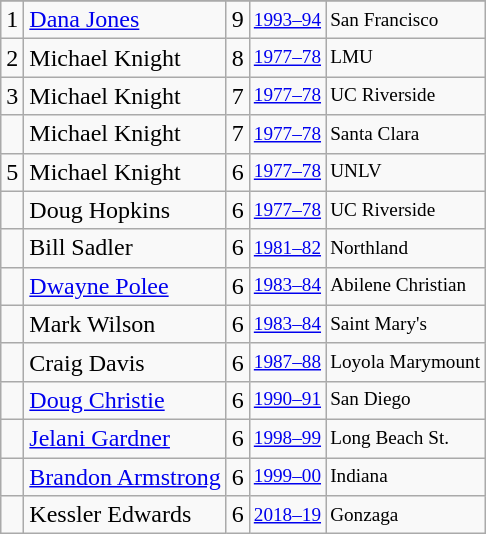<table class="wikitable">
<tr>
</tr>
<tr>
<td>1</td>
<td><a href='#'>Dana Jones</a></td>
<td>9</td>
<td style="font-size:80%;"><a href='#'>1993–94</a></td>
<td style="font-size:80%;">San Francisco</td>
</tr>
<tr>
<td>2</td>
<td>Michael Knight</td>
<td>8</td>
<td style="font-size:80%;"><a href='#'>1977–78</a></td>
<td style="font-size:80%;">LMU</td>
</tr>
<tr>
<td>3</td>
<td>Michael Knight</td>
<td>7</td>
<td style="font-size:80%;"><a href='#'>1977–78</a></td>
<td style="font-size:80%;">UC Riverside</td>
</tr>
<tr>
<td></td>
<td>Michael Knight</td>
<td>7</td>
<td style="font-size:80%;"><a href='#'>1977–78</a></td>
<td style="font-size:80%;">Santa Clara</td>
</tr>
<tr>
<td>5</td>
<td>Michael Knight</td>
<td>6</td>
<td style="font-size:80%;"><a href='#'>1977–78</a></td>
<td style="font-size:80%;">UNLV</td>
</tr>
<tr>
<td></td>
<td>Doug Hopkins</td>
<td>6</td>
<td style="font-size:80%;"><a href='#'>1977–78</a></td>
<td style="font-size:80%;">UC Riverside</td>
</tr>
<tr>
<td></td>
<td>Bill Sadler</td>
<td>6</td>
<td style="font-size:80%;"><a href='#'>1981–82</a></td>
<td style="font-size:80%;">Northland</td>
</tr>
<tr>
<td></td>
<td><a href='#'>Dwayne Polee</a></td>
<td>6</td>
<td style="font-size:80%;"><a href='#'>1983–84</a></td>
<td style="font-size:80%;">Abilene Christian</td>
</tr>
<tr>
<td></td>
<td>Mark Wilson</td>
<td>6</td>
<td style="font-size:80%;"><a href='#'>1983–84</a></td>
<td style="font-size:80%;">Saint Mary's</td>
</tr>
<tr>
<td></td>
<td>Craig Davis</td>
<td>6</td>
<td style="font-size:80%;"><a href='#'>1987–88</a></td>
<td style="font-size:80%;">Loyola Marymount</td>
</tr>
<tr>
<td></td>
<td><a href='#'>Doug Christie</a></td>
<td>6</td>
<td style="font-size:80%;"><a href='#'>1990–91</a></td>
<td style="font-size:80%;">San Diego</td>
</tr>
<tr>
<td></td>
<td><a href='#'>Jelani Gardner</a></td>
<td>6</td>
<td style="font-size:80%;"><a href='#'>1998–99</a></td>
<td style="font-size:80%;">Long Beach St.</td>
</tr>
<tr>
<td></td>
<td><a href='#'>Brandon Armstrong</a></td>
<td>6</td>
<td style="font-size:80%;"><a href='#'>1999–00</a></td>
<td style="font-size:80%;">Indiana</td>
</tr>
<tr>
<td></td>
<td>Kessler Edwards</td>
<td>6</td>
<td style="font-size:80%;"><a href='#'>2018–19</a></td>
<td style="font-size:80%;">Gonzaga</td>
</tr>
</table>
